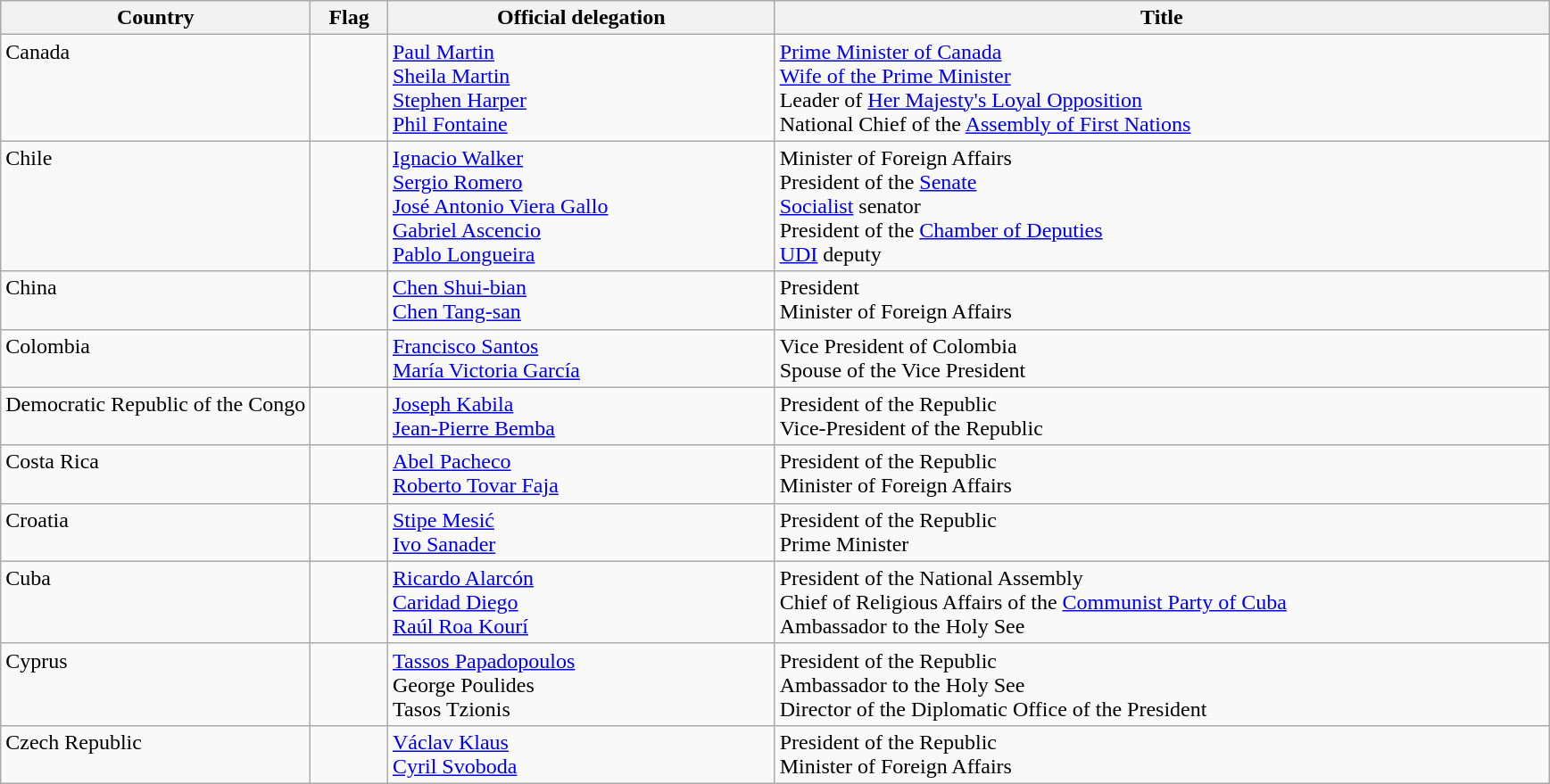<table class="wikitable">
<tr>
<th style="width:20%;">Country</th>
<th>Flag</th>
<th style="width:25%;">Official delegation</th>
<th style="width:50%;">Title</th>
</tr>
<tr valign="top">
<td>Canada</td>
<td></td>
<td><a href='#'>Paul Martin</a><br><a href='#'>Sheila Martin</a><br><a href='#'>Stephen Harper</a><br><a href='#'>Phil Fontaine</a><br></td>
<td><a href='#'>Prime Minister of Canada</a><br><a href='#'>Wife of the Prime Minister</a><br>Leader of <a href='#'>Her Majesty's Loyal Opposition</a><br>National Chief of the <a href='#'>Assembly of First Nations</a></td>
</tr>
<tr valign="top">
<td>Chile</td>
<td></td>
<td><a href='#'>Ignacio Walker</a><br><a href='#'>Sergio Romero</a><br><a href='#'>José Antonio Viera Gallo</a><br><a href='#'>Gabriel Ascencio</a><br><a href='#'>Pablo Longueira</a></td>
<td>Minister of Foreign Affairs<br>President of the <a href='#'>Senate</a><br><a href='#'>Socialist</a> senator<br>President of the <a href='#'>Chamber of Deputies</a><br><a href='#'>UDI</a> deputy</td>
</tr>
<tr valign="top">
<td>China</td>
<td></td>
<td><a href='#'>Chen Shui-bian</a><br><a href='#'>Chen Tang-san</a></td>
<td>President<br>Minister of Foreign Affairs</td>
</tr>
<tr valign="top">
<td>Colombia</td>
<td></td>
<td><a href='#'>Francisco Santos</a><br><a href='#'>María Victoria García</a></td>
<td>Vice President of Colombia<br>Spouse of the Vice President</td>
</tr>
<tr valign="top">
<td>Democratic Republic of the Congo</td>
<td></td>
<td><a href='#'>Joseph Kabila</a><br><a href='#'>Jean-Pierre Bemba</a></td>
<td>President of the Republic<br>Vice-President of the Republic</td>
</tr>
<tr valign="top">
<td>Costa Rica</td>
<td></td>
<td><a href='#'>Abel Pacheco</a><br><a href='#'>Roberto Tovar Faja</a></td>
<td>President of the Republic<br>Minister of Foreign Affairs</td>
</tr>
<tr valign="top">
<td>Croatia</td>
<td></td>
<td><a href='#'>Stipe Mesić</a><br><a href='#'>Ivo Sanader</a></td>
<td>President of the Republic<br>Prime Minister</td>
</tr>
<tr valign="top">
<td>Cuba</td>
<td></td>
<td><a href='#'>Ricardo Alarcón</a><br><a href='#'>Caridad Diego</a><br><a href='#'>Raúl Roa Kourí</a></td>
<td>President of the National Assembly<br>Chief of Religious Affairs of the <a href='#'>Communist Party of Cuba</a><br>Ambassador to the Holy See</td>
</tr>
<tr valign="top">
<td>Cyprus</td>
<td></td>
<td><a href='#'>Tassos Papadopoulos</a><br>George Poulides<br>Tasos Tzionis</td>
<td>President of the Republic<br>Ambassador to the Holy See<br>Director of the Diplomatic Office of the President</td>
</tr>
<tr valign="top">
<td>Czech Republic</td>
<td></td>
<td><a href='#'>Václav Klaus</a><br><a href='#'>Cyril Svoboda</a></td>
<td>President of the Republic<br>Minister of Foreign Affairs</td>
</tr>
</table>
